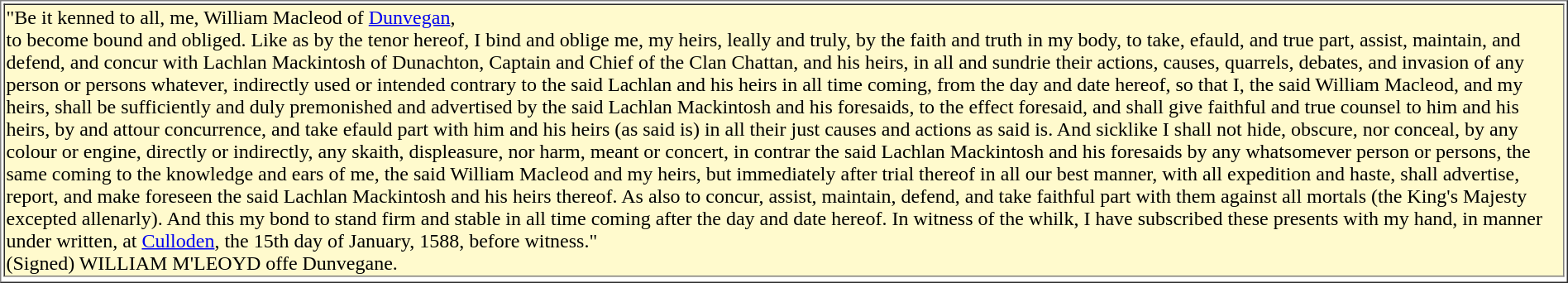<table border="1">
<tr>
<td bgcolor="LemonChiffon">"Be it kenned to all, me, William Macleod of <a href='#'>Dunvegan</a>,<br>to become bound and obliged. Like as by the tenor hereof, I bind
and oblige me, my heirs, leally and truly, by the faith and truth in
my body, to take, efauld, and true part, assist, maintain, and defend,
and concur with Lachlan Mackintosh of Dunachton, Captain and
Chief of the Clan Chattan, and his heirs, in all and sundrie their
actions, causes, quarrels, debates, and invasion of any person or
persons whatever, indirectly used or intended contrary to the said
Lachlan and his heirs in all time coming, from the day and date
hereof, so that I, the said William Macleod, and my heirs, shall
be sufficiently and duly premonished and advertised by the said
Lachlan Mackintosh and his foresaids, to the effect foresaid, and
shall give faithful and true counsel to him and his heirs, by and
attour concurrence, and take efauld part with him and his heirs
(as said is) in all their just causes and actions as said is. And
sicklike I shall not hide, obscure, nor conceal, by any colour or
engine, directly or indirectly, any skaith, displeasure, nor harm,
meant or concert, in contrar the said Lachlan Mackintosh and his
foresaids by any whatsomever person or persons, the same coming
to the knowledge and ears of me, the said William Macleod and
my heirs, but immediately after trial thereof in all our best manner,
with all expedition and haste, shall advertise, report, and make
foreseen the said Lachlan Mackintosh and his heirs thereof. As
also to concur, assist, maintain, defend, and take faithful part with
them against all mortals (the King's Majesty excepted allenarly).
And this my bond to stand firm and stable in all time coming
after the day and date hereof. In witness of the whilk, I have
subscribed these presents with my hand, in manner under written,
at <a href='#'>Culloden</a>, the 15th day of January, 1588, before witness."<br>(Signed) WILLIAM M'LEOYD
offe Dunvegane.</td>
</tr>
<tr>
</tr>
</table>
